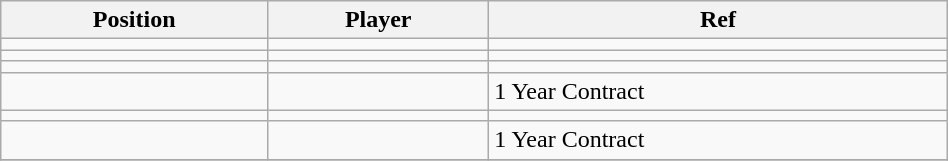<table class="wikitable sortable" style="width:50%; text-align:center; font-size:100%; text-align:left;">
<tr>
<th><strong>Position</strong></th>
<th><strong>Player</strong></th>
<th><strong>Ref</strong></th>
</tr>
<tr>
<td></td>
<td></td>
<td></td>
</tr>
<tr>
<td></td>
<td></td>
<td></td>
</tr>
<tr>
<td></td>
<td></td>
<td></td>
</tr>
<tr>
<td></td>
<td></td>
<td>1 Year Contract </td>
</tr>
<tr>
<td></td>
<td></td>
<td></td>
</tr>
<tr>
<td></td>
<td></td>
<td>1 Year Contract </td>
</tr>
<tr>
</tr>
</table>
